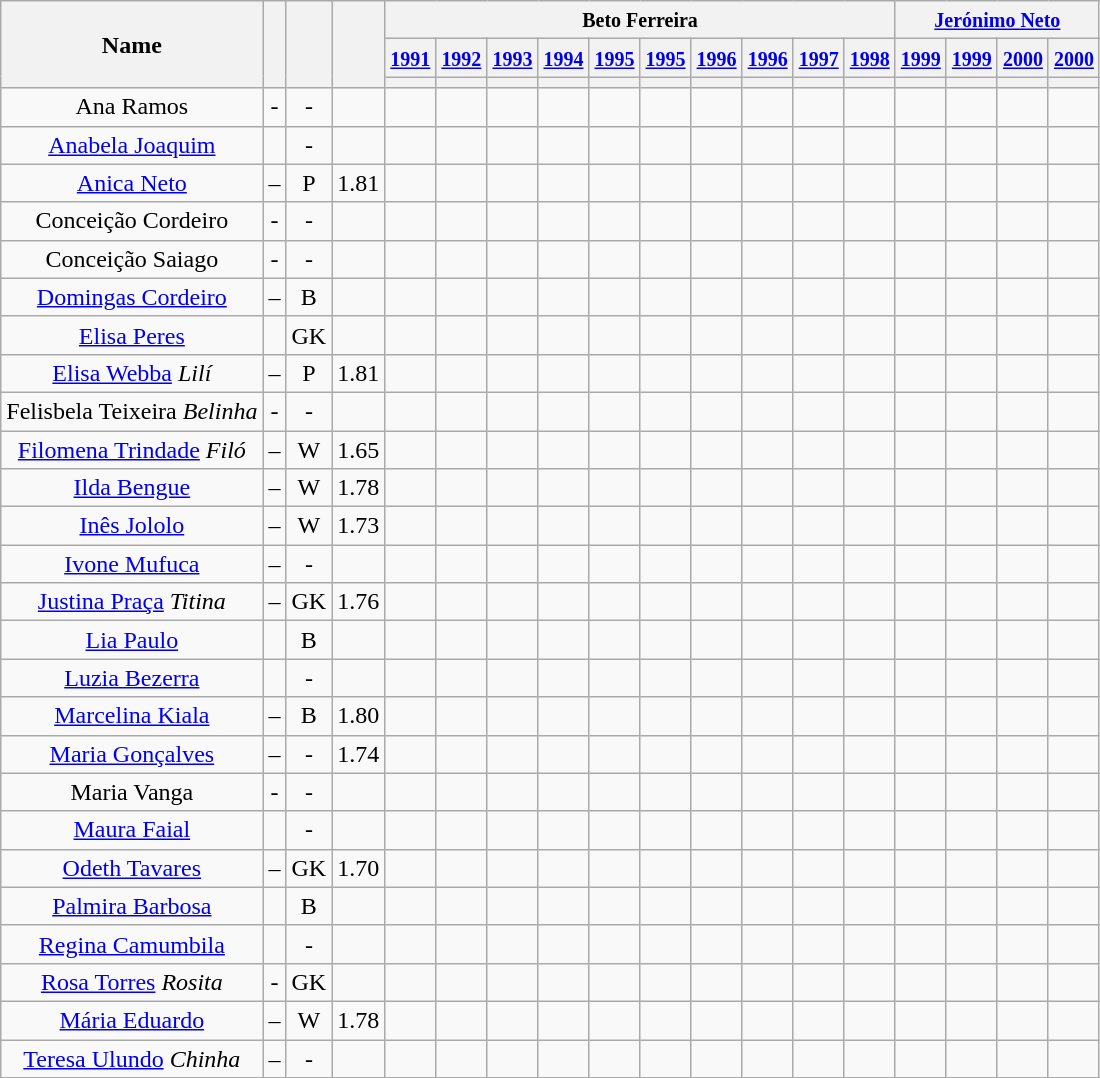<table class="wikitable plainrowheaders sortable" style="text-align:center">
<tr>
<th scope="col" rowspan="3">Name</th>
<th scope="col" rowspan="3"></th>
<th scope="col" rowspan="3"></th>
<th scope="col" rowspan="3"></th>
<th colspan="10"><small>Beto Ferreira</small></th>
<th colspan="4"><small><a href='#'>Jerónimo Neto</a></small></th>
</tr>
<tr>
<th colspan="1"><small><a href='#'>1991</a></small></th>
<th colspan="1"><small><a href='#'>1992</a></small></th>
<th colspan="1"><small><a href='#'>1993</a></small></th>
<th colspan="1"><small><a href='#'>1994</a></small></th>
<th colspan="1"><small><a href='#'>1995</a></small></th>
<th colspan="1"><small><a href='#'>1995</a></small></th>
<th colspan="1"><small><a href='#'>1996</a></small></th>
<th colspan="1"><small><a href='#'>1996</a></small></th>
<th colspan="1"><small><a href='#'>1997</a></small></th>
<th colspan="1"><small><a href='#'>1998</a></small></th>
<th colspan="1"><small><a href='#'>1999</a></small></th>
<th colspan="1"><small><a href='#'>1999</a></small></th>
<th colspan="1"><small><a href='#'>2000</a></small></th>
<th colspan="1"><small><a href='#'>2000</a></small></th>
</tr>
<tr>
<th scope="col" rowspan="1"><small></small></th>
<th scope="col" rowspan="1"><small></small></th>
<th scope="col" rowspan="1"><small></small></th>
<th scope="col" rowspan="1"><small></small></th>
<th scope="col" rowspan="1"><small></small></th>
<th scope="col" rowspan="1"><small></small></th>
<th scope="col" rowspan="1"><small></small></th>
<th scope="col" rowspan="1"><small></small></th>
<th scope="col" rowspan="1"><small></small></th>
<th scope="col" rowspan="1"><small></small></th>
<th scope="col" rowspan="1"><small></small></th>
<th scope="col" rowspan="1"><small></small></th>
<th scope="col" rowspan="1"><small></small></th>
<th scope="col" rowspan="1"><small></small></th>
</tr>
<tr>
<td>Ana Ramos</td>
<td>-</td>
<td>-</td>
<td></td>
<td></td>
<td></td>
<td></td>
<td></td>
<td></td>
<td></td>
<td></td>
<td></td>
<td></td>
<td></td>
<td></td>
<td></td>
<td></td>
<td></td>
</tr>
<tr>
<td><a href='#'>Anabela Joaquim</a></td>
<td></td>
<td>-</td>
<td></td>
<td></td>
<td></td>
<td></td>
<td></td>
<td></td>
<td></td>
<td></td>
<td></td>
<td></td>
<td></td>
<td></td>
<td></td>
<td></td>
<td></td>
</tr>
<tr>
<td><a href='#'>Anica Neto</a></td>
<td>–</td>
<td>P</td>
<td>1.81</td>
<td></td>
<td></td>
<td></td>
<td></td>
<td></td>
<td></td>
<td></td>
<td></td>
<td></td>
<td></td>
<td></td>
<td></td>
<td></td>
<td></td>
</tr>
<tr>
<td>Conceição Cordeiro</td>
<td>-</td>
<td>-</td>
<td></td>
<td></td>
<td></td>
<td></td>
<td></td>
<td></td>
<td></td>
<td></td>
<td></td>
<td></td>
<td></td>
<td></td>
<td></td>
<td></td>
<td></td>
</tr>
<tr>
<td>Conceição Saiago</td>
<td>-</td>
<td>-</td>
<td></td>
<td></td>
<td></td>
<td></td>
<td></td>
<td></td>
<td></td>
<td></td>
<td></td>
<td></td>
<td></td>
<td></td>
<td></td>
<td></td>
<td></td>
</tr>
<tr>
<td><a href='#'>Domingas Cordeiro</a></td>
<td>–</td>
<td data-sort-value="2">B</td>
<td></td>
<td></td>
<td></td>
<td></td>
<td></td>
<td></td>
<td></td>
<td></td>
<td></td>
<td></td>
<td></td>
<td></td>
<td></td>
<td></td>
<td></td>
</tr>
<tr>
<td><a href='#'>Elisa Peres</a></td>
<td></td>
<td data-sort-value="1">GK</td>
<td></td>
<td></td>
<td></td>
<td></td>
<td></td>
<td></td>
<td></td>
<td></td>
<td></td>
<td></td>
<td></td>
<td></td>
<td></td>
<td></td>
<td></td>
</tr>
<tr>
<td><a href='#'>Elisa Webba</a> <em>Lilí</em></td>
<td>–</td>
<td>P</td>
<td>1.81</td>
<td></td>
<td></td>
<td></td>
<td></td>
<td></td>
<td></td>
<td></td>
<td></td>
<td></td>
<td></td>
<td></td>
<td></td>
<td></td>
<td></td>
</tr>
<tr>
<td>Felisbela Teixeira <em>Belinha</em></td>
<td>-</td>
<td>-</td>
<td></td>
<td></td>
<td></td>
<td></td>
<td></td>
<td></td>
<td></td>
<td></td>
<td></td>
<td></td>
<td></td>
<td></td>
<td></td>
<td></td>
<td></td>
</tr>
<tr>
<td><a href='#'>Filomena Trindade</a> <em>Filó</em></td>
<td>–</td>
<td data-sort-value="3">W</td>
<td>1.65</td>
<td></td>
<td></td>
<td></td>
<td></td>
<td></td>
<td></td>
<td></td>
<td></td>
<td></td>
<td></td>
<td></td>
<td></td>
<td></td>
<td></td>
</tr>
<tr>
<td><a href='#'>Ilda Bengue</a></td>
<td>–</td>
<td data-sort-value="3">W</td>
<td>1.78</td>
<td></td>
<td></td>
<td></td>
<td></td>
<td></td>
<td></td>
<td></td>
<td></td>
<td></td>
<td></td>
<td></td>
<td></td>
<td></td>
<td></td>
</tr>
<tr>
<td><a href='#'>Inês Jololo</a></td>
<td>–</td>
<td data-sort-value="3">W</td>
<td>1.73</td>
<td></td>
<td></td>
<td></td>
<td></td>
<td></td>
<td></td>
<td></td>
<td></td>
<td></td>
<td></td>
<td></td>
<td></td>
<td></td>
<td></td>
</tr>
<tr>
<td><a href='#'>Ivone Mufuca</a> </td>
<td>–</td>
<td>-</td>
<td></td>
<td></td>
<td></td>
<td></td>
<td></td>
<td></td>
<td></td>
<td></td>
<td></td>
<td></td>
<td></td>
<td></td>
<td></td>
<td></td>
<td></td>
</tr>
<tr>
<td><a href='#'>Justina Praça</a> <em>Titina</em></td>
<td>–</td>
<td data-sort-value="1">GK</td>
<td>1.76</td>
<td></td>
<td></td>
<td></td>
<td></td>
<td></td>
<td></td>
<td></td>
<td></td>
<td></td>
<td></td>
<td></td>
<td></td>
<td></td>
<td></td>
</tr>
<tr>
<td><a href='#'>Lia Paulo</a></td>
<td></td>
<td data-sort-value="2">B</td>
<td></td>
<td></td>
<td></td>
<td></td>
<td></td>
<td></td>
<td></td>
<td></td>
<td></td>
<td></td>
<td></td>
<td></td>
<td></td>
<td></td>
<td></td>
</tr>
<tr>
<td><a href='#'>Luzia Bezerra</a></td>
<td></td>
<td>-</td>
<td></td>
<td></td>
<td></td>
<td></td>
<td></td>
<td></td>
<td></td>
<td></td>
<td></td>
<td></td>
<td></td>
<td></td>
<td></td>
<td></td>
<td></td>
</tr>
<tr>
<td><a href='#'>Marcelina Kiala</a></td>
<td>–</td>
<td data-sort-value="2">B</td>
<td>1.80</td>
<td></td>
<td></td>
<td></td>
<td></td>
<td></td>
<td></td>
<td></td>
<td></td>
<td></td>
<td></td>
<td></td>
<td></td>
<td></td>
<td></td>
</tr>
<tr>
<td><a href='#'>Maria Gonçalves</a></td>
<td>–</td>
<td>-</td>
<td>1.74</td>
<td></td>
<td></td>
<td></td>
<td></td>
<td></td>
<td></td>
<td></td>
<td></td>
<td></td>
<td></td>
<td></td>
<td></td>
<td></td>
<td></td>
</tr>
<tr>
<td>Maria Vanga</td>
<td>-</td>
<td>-</td>
<td></td>
<td></td>
<td></td>
<td></td>
<td></td>
<td></td>
<td></td>
<td></td>
<td></td>
<td></td>
<td></td>
<td></td>
<td></td>
<td></td>
<td></td>
</tr>
<tr>
<td><a href='#'>Maura Faial</a></td>
<td></td>
<td>-</td>
<td></td>
<td></td>
<td></td>
<td></td>
<td></td>
<td></td>
<td></td>
<td></td>
<td></td>
<td></td>
<td></td>
<td></td>
<td></td>
<td></td>
<td></td>
</tr>
<tr>
<td><a href='#'>Odeth Tavares</a></td>
<td>–</td>
<td data-sort-value="1">GK</td>
<td>1.70</td>
<td></td>
<td></td>
<td></td>
<td></td>
<td></td>
<td></td>
<td></td>
<td></td>
<td></td>
<td></td>
<td></td>
<td></td>
<td></td>
<td></td>
</tr>
<tr>
<td><a href='#'>Palmira Barbosa</a></td>
<td></td>
<td data-sort-value="2">B</td>
<td></td>
<td></td>
<td></td>
<td></td>
<td></td>
<td></td>
<td></td>
<td></td>
<td></td>
<td></td>
<td></td>
<td></td>
<td></td>
<td></td>
<td></td>
</tr>
<tr>
<td><a href='#'>Regina Camumbila</a></td>
<td></td>
<td>-</td>
<td></td>
<td></td>
<td></td>
<td></td>
<td></td>
<td></td>
<td></td>
<td></td>
<td></td>
<td></td>
<td></td>
<td></td>
<td></td>
<td></td>
<td></td>
</tr>
<tr>
<td><a href='#'>Rosa Torres</a> <em>Rosita</em></td>
<td>-</td>
<td data-sort-value="1">GK</td>
<td></td>
<td></td>
<td></td>
<td></td>
<td></td>
<td></td>
<td></td>
<td></td>
<td></td>
<td></td>
<td></td>
<td></td>
<td></td>
<td></td>
<td></td>
</tr>
<tr>
<td><a href='#'>Mária Eduardo</a></td>
<td>–</td>
<td data-sort-value="3">W</td>
<td>1.78</td>
<td></td>
<td></td>
<td></td>
<td></td>
<td></td>
<td></td>
<td></td>
<td></td>
<td></td>
<td></td>
<td></td>
<td></td>
<td></td>
<td></td>
</tr>
<tr>
<td><a href='#'>Teresa Ulundo</a> <em>Chinha</em></td>
<td>–</td>
<td>-</td>
<td></td>
<td></td>
<td></td>
<td></td>
<td></td>
<td></td>
<td></td>
<td></td>
<td></td>
<td></td>
<td></td>
<td></td>
<td></td>
<td></td>
<td></td>
</tr>
</table>
